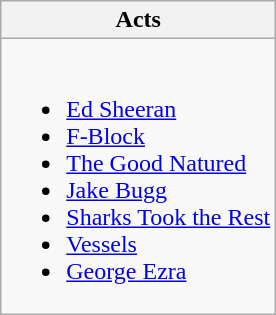<table class="wikitable">
<tr>
<th>Acts</th>
</tr>
<tr valign="top">
<td><br><ul><li><a href='#'>Ed Sheeran</a></li><li><a href='#'>F-Block</a></li><li><a href='#'>The Good Natured</a></li><li><a href='#'>Jake Bugg</a></li><li><a href='#'>Sharks Took the Rest</a></li><li><a href='#'>Vessels</a></li><li><a href='#'>George Ezra</a></li></ul></td>
</tr>
</table>
